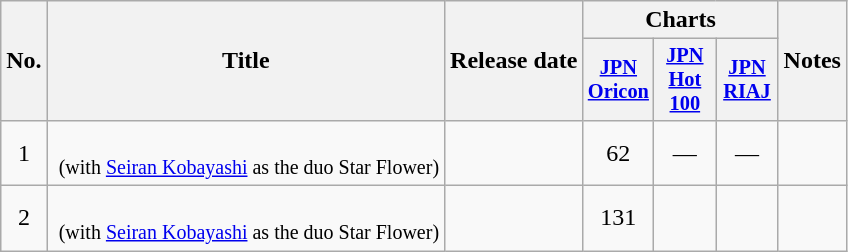<table class="wikitable">
<tr>
<th rowspan="2">No.</th>
<th rowspan="2">Title</th>
<th rowspan="2">Release date</th>
<th colspan="3">Charts</th>
<th rowspan="2">Notes</th>
</tr>
<tr style="width:3em;font-size:85%;">
<th width="35"><a href='#'>JPN<br>Oricon</a><br></th>
<th width="35"><a href='#'>JPN<br>Hot 100</a></th>
<th width="35"><a href='#'>JPN<br>RIAJ</a></th>
</tr>
<tr>
<td align="center">1</td>
<td><br> <small>(with <a href='#'>Seiran Kobayashi</a> as the duo Star Flower)</small></td>
<td></td>
<td align="center">62</td>
<td align="center">—</td>
<td align="center">—</td>
<td><small></small></td>
</tr>
<tr>
<td align="center">2</td>
<td><br> <small>(with <a href='#'>Seiran Kobayashi</a> as the duo Star Flower)</small></td>
<td></td>
<td align="center">131</td>
<td></td>
<td></td>
<td><small></small></td>
</tr>
</table>
